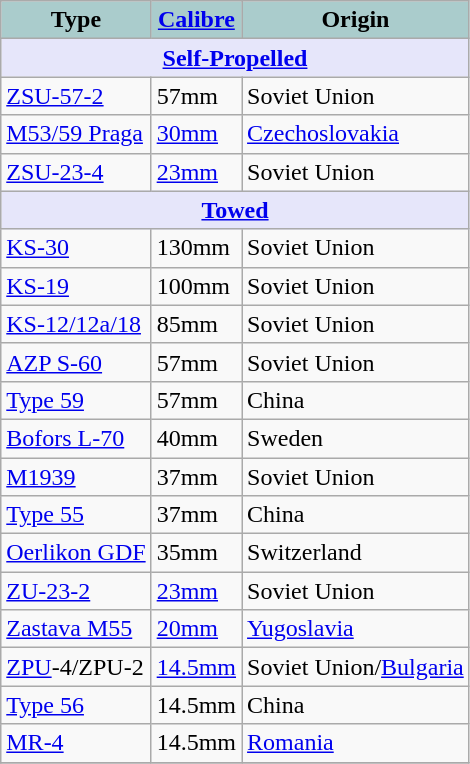<table class="wikitable" style="display: inline-table;">
<tr>
<th style="text-align:center; background:#acc;">Type</th>
<th style="text-align: center; background:#acc;"><a href='#'>Calibre</a></th>
<th style="text-align: center; background:#acc;">Origin</th>
</tr>
<tr>
<th colspan="5" style="align: center; background: lavender;"><a href='#'>Self-Propelled</a></th>
</tr>
<tr>
<td><a href='#'>ZSU-57-2</a></td>
<td>57mm</td>
<td>Soviet Union</td>
</tr>
<tr>
<td><a href='#'>M53/59 Praga</a></td>
<td><a href='#'>30mm</a></td>
<td><a href='#'>Czechoslovakia</a></td>
</tr>
<tr>
<td><a href='#'>ZSU-23-4</a></td>
<td><a href='#'>23mm</a></td>
<td>Soviet Union</td>
</tr>
<tr>
<th colspan="5" style="align: center; background: lavender;"><a href='#'>Towed</a></th>
</tr>
<tr>
<td><a href='#'>KS-30</a></td>
<td>130mm</td>
<td>Soviet Union</td>
</tr>
<tr>
<td><a href='#'>KS-19</a></td>
<td>100mm</td>
<td>Soviet Union</td>
</tr>
<tr>
<td><a href='#'>KS-12/12a/18</a></td>
<td>85mm</td>
<td>Soviet Union</td>
</tr>
<tr>
<td><a href='#'>AZP S-60</a></td>
<td>57mm</td>
<td>Soviet Union</td>
</tr>
<tr>
<td><a href='#'>Type 59</a></td>
<td>57mm</td>
<td>China</td>
</tr>
<tr>
<td><a href='#'>Bofors L-70</a></td>
<td>40mm</td>
<td>Sweden</td>
</tr>
<tr>
<td><a href='#'>M1939</a></td>
<td>37mm</td>
<td>Soviet Union</td>
</tr>
<tr>
<td><a href='#'>Type 55</a></td>
<td>37mm</td>
<td>China</td>
</tr>
<tr>
<td><a href='#'>Oerlikon GDF</a></td>
<td>35mm</td>
<td>Switzerland</td>
</tr>
<tr>
<td><a href='#'>ZU-23-2</a></td>
<td><a href='#'>23mm</a></td>
<td>Soviet Union</td>
</tr>
<tr>
<td><a href='#'>Zastava M55</a></td>
<td><a href='#'>20mm</a></td>
<td><a href='#'>Yugoslavia</a></td>
</tr>
<tr>
<td><a href='#'>ZPU</a>-4/ZPU-2</td>
<td><a href='#'>14.5mm</a></td>
<td>Soviet Union/<a href='#'>Bulgaria</a></td>
</tr>
<tr>
<td><a href='#'>Type 56</a></td>
<td>14.5mm</td>
<td>China</td>
</tr>
<tr>
<td><a href='#'>MR-4</a></td>
<td>14.5mm</td>
<td><a href='#'>Romania</a></td>
</tr>
<tr>
</tr>
</table>
